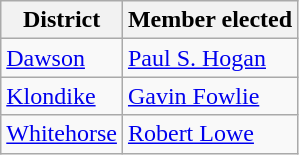<table class="wikitable">
<tr>
<th>District</th>
<th>Member elected</th>
</tr>
<tr>
<td><a href='#'>Dawson</a></td>
<td><a href='#'>Paul S. Hogan</a></td>
</tr>
<tr>
<td><a href='#'>Klondike</a></td>
<td><a href='#'>Gavin Fowlie</a></td>
</tr>
<tr>
<td><a href='#'>Whitehorse</a></td>
<td><a href='#'>Robert Lowe</a></td>
</tr>
</table>
